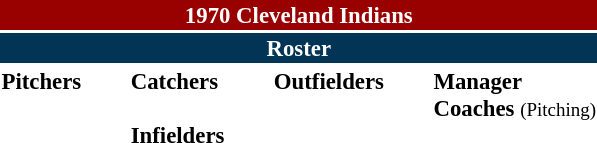<table class="toccolours" style="font-size: 95%;">
<tr>
<th colspan="10" style="background-color: #990000; color: white; text-align: center;">1970 Cleveland Indians</th>
</tr>
<tr>
<td colspan="10" style="background-color: #023456; color: white; text-align: center;"><strong>Roster</strong></td>
</tr>
<tr>
<td valign="top"><strong>Pitchers</strong><br>














</td>
<td width="25px"></td>
<td valign="top"><strong>Catchers</strong><br>
<br><strong>Infielders</strong>











</td>
<td width="25px"></td>
<td valign="top"><strong>Outfielders</strong><br>




</td>
<td width="25px"></td>
<td valign="top"><strong>Manager</strong><br>
<strong>Coaches</strong>

 <small>(Pitching)</small>


</td>
</tr>
</table>
